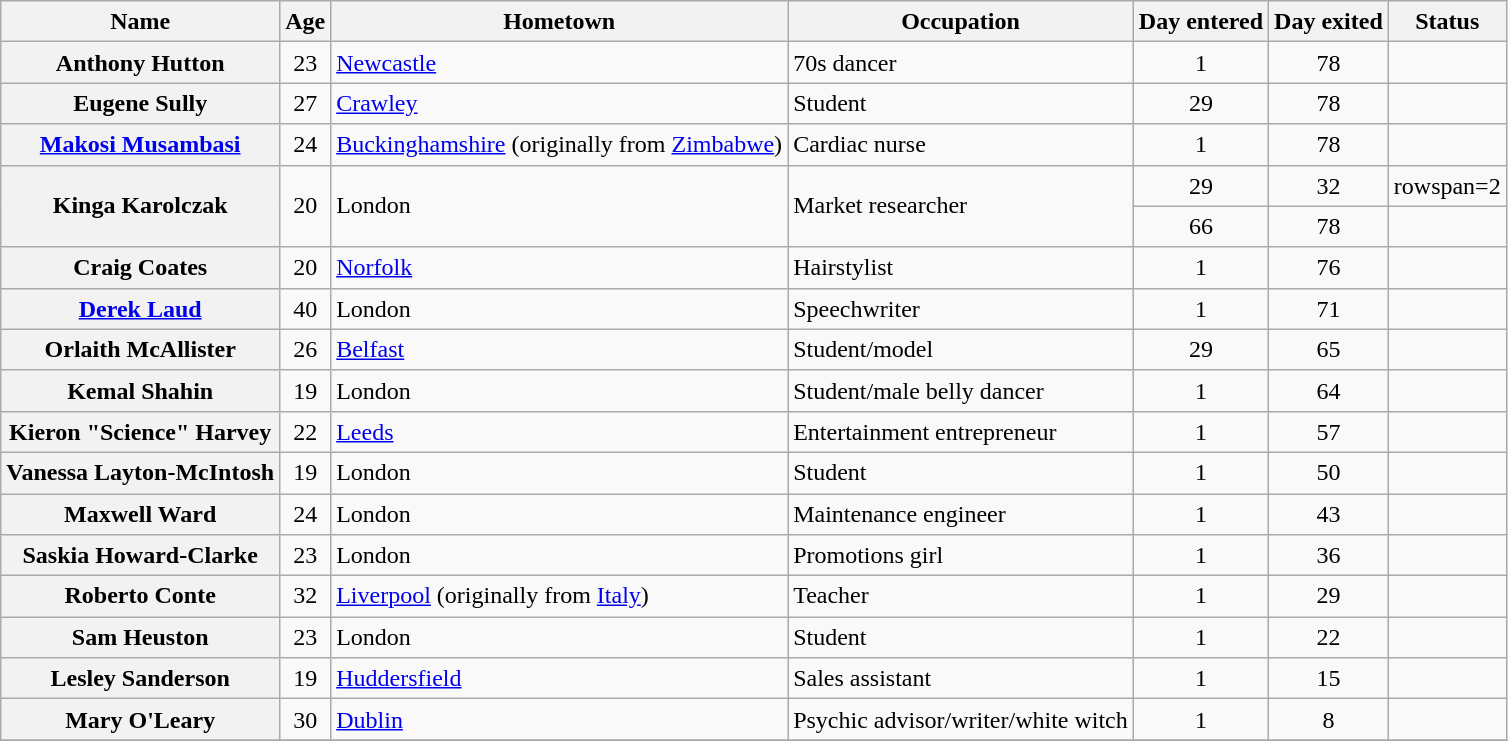<table class="wikitable sortable" style="text-align:left; line-height:20px; width:auto;">
<tr>
<th scope="col">Name</th>
<th scope="col">Age</th>
<th scope="col">Hometown</th>
<th scope="col">Occupation</th>
<th scope="col">Day entered</th>
<th scope="col">Day exited</th>
<th scope="col">Status</th>
</tr>
<tr>
<th scope="row">Anthony Hutton</th>
<td align="center">23</td>
<td><a href='#'>Newcastle</a></td>
<td>70s dancer</td>
<td align="center">1</td>
<td align="center">78</td>
<td></td>
</tr>
<tr>
<th scope="row">Eugene Sully</th>
<td align="center">27</td>
<td><a href='#'>Crawley</a></td>
<td>Student</td>
<td align="center">29</td>
<td align="center">78</td>
<td></td>
</tr>
<tr>
<th scope="row"><a href='#'>Makosi Musambasi</a></th>
<td align="center">24</td>
<td><a href='#'>Buckinghamshire</a> (originally from <a href='#'>Zimbabwe</a>)</td>
<td>Cardiac nurse</td>
<td align="center">1</td>
<td align="center">78</td>
<td></td>
</tr>
<tr>
<th scope="row" rowspan=2>Kinga Karolczak</th>
<td rowspan=2 align="center">20</td>
<td rowspan=2>London</td>
<td rowspan=2>Market researcher</td>
<td align="center">29</td>
<td align="center">32</td>
<td>rowspan=2 </td>
</tr>
<tr>
<td align="center">66</td>
<td align="center">78</td>
</tr>
<tr>
<th scope="row">Craig Coates</th>
<td align="center">20</td>
<td><a href='#'>Norfolk</a></td>
<td>Hairstylist</td>
<td align="center">1</td>
<td align="center">76</td>
<td></td>
</tr>
<tr>
<th scope="row"><a href='#'>Derek Laud</a></th>
<td align="center">40</td>
<td>London</td>
<td>Speechwriter</td>
<td align="center">1</td>
<td align="center">71</td>
<td></td>
</tr>
<tr>
<th scope="row">Orlaith McAllister</th>
<td align="center">26</td>
<td><a href='#'>Belfast</a></td>
<td>Student/model</td>
<td align="center">29</td>
<td align="center">65</td>
<td></td>
</tr>
<tr>
<th scope="row">Kemal Shahin</th>
<td align="center">19</td>
<td>London</td>
<td>Student/male belly dancer</td>
<td align="center">1</td>
<td align="center">64</td>
<td></td>
</tr>
<tr>
<th scope="row">Kieron "Science" Harvey</th>
<td align="center">22</td>
<td><a href='#'>Leeds</a></td>
<td>Entertainment entrepreneur</td>
<td align="center">1</td>
<td align="center">57</td>
<td></td>
</tr>
<tr>
<th scope="row">Vanessa Layton-McIntosh</th>
<td align="center">19</td>
<td>London</td>
<td>Student</td>
<td align="center">1</td>
<td align="center">50</td>
<td></td>
</tr>
<tr>
<th scope="row">Maxwell Ward</th>
<td align="center">24</td>
<td>London</td>
<td>Maintenance engineer</td>
<td align="center">1</td>
<td align="center">43</td>
<td></td>
</tr>
<tr>
<th scope="row">Saskia Howard-Clarke</th>
<td align="center">23</td>
<td>London</td>
<td>Promotions girl</td>
<td align="center">1</td>
<td align="center">36</td>
<td></td>
</tr>
<tr>
<th scope="row">Roberto Conte</th>
<td align="center">32</td>
<td><a href='#'>Liverpool</a> (originally from <a href='#'>Italy</a>)</td>
<td>Teacher</td>
<td align="center">1</td>
<td align="center">29</td>
<td></td>
</tr>
<tr>
<th scope="row">Sam Heuston</th>
<td align="center">23</td>
<td>London</td>
<td>Student</td>
<td align="center">1</td>
<td align="center">22</td>
<td></td>
</tr>
<tr>
<th scope="row">Lesley Sanderson</th>
<td align="center">19</td>
<td><a href='#'>Huddersfield</a></td>
<td>Sales assistant</td>
<td align="center">1</td>
<td align="center">15</td>
<td></td>
</tr>
<tr>
<th scope="row">Mary O'Leary</th>
<td align="center">30</td>
<td><a href='#'>Dublin</a></td>
<td>Psychic advisor/writer/white witch</td>
<td align="center">1</td>
<td align="center">8</td>
<td></td>
</tr>
<tr>
</tr>
</table>
